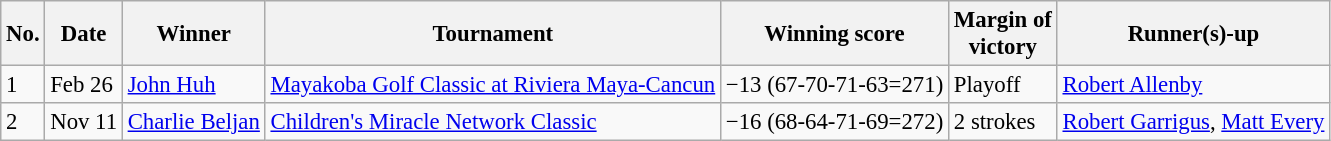<table class="wikitable" style="font-size:95%;">
<tr>
<th>No.</th>
<th>Date</th>
<th>Winner</th>
<th>Tournament</th>
<th>Winning score</th>
<th>Margin of<br>victory</th>
<th>Runner(s)-up</th>
</tr>
<tr>
<td>1</td>
<td>Feb 26</td>
<td> <a href='#'>John Huh</a></td>
<td><a href='#'>Mayakoba Golf Classic at Riviera Maya-Cancun</a></td>
<td>−13 (67-70-71-63=271)</td>
<td>Playoff</td>
<td> <a href='#'>Robert Allenby</a></td>
</tr>
<tr>
<td>2</td>
<td>Nov 11</td>
<td> <a href='#'>Charlie Beljan</a></td>
<td><a href='#'>Children's Miracle Network Classic</a></td>
<td>−16 (68-64-71-69=272)</td>
<td>2 strokes</td>
<td> <a href='#'>Robert Garrigus</a>,  <a href='#'>Matt Every</a></td>
</tr>
</table>
